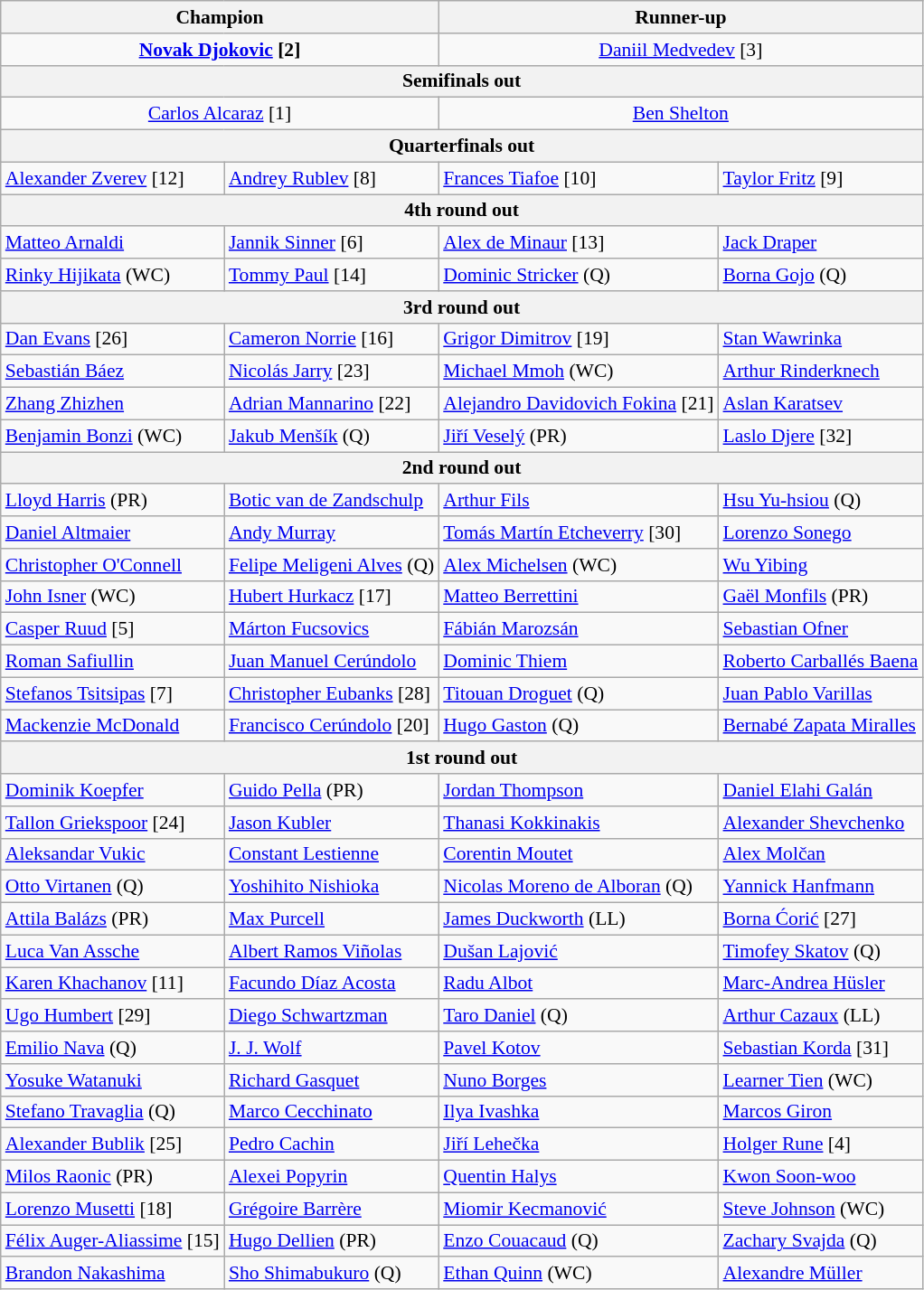<table class="wikitable collapsible collapsed" style="font-size:90%">
<tr>
<th colspan=2>Champion</th>
<th colspan=2>Runner-up</th>
</tr>
<tr style="text-align:center;">
<td colspan=2> <strong><a href='#'>Novak Djokovic</a> [2]</strong></td>
<td colspan=2> <a href='#'>Daniil Medvedev</a> [3]</td>
</tr>
<tr>
<th colspan=4>Semifinals out</th>
</tr>
<tr style="text-align:center;">
<td colspan=2> <a href='#'>Carlos Alcaraz</a> [1]</td>
<td colspan=2> <a href='#'>Ben Shelton</a></td>
</tr>
<tr>
<th colspan=4>Quarterfinals out</th>
</tr>
<tr>
<td> <a href='#'>Alexander Zverev</a> [12]</td>
<td> <a href='#'>Andrey Rublev</a> [8]</td>
<td> <a href='#'>Frances Tiafoe</a> [10]</td>
<td> <a href='#'>Taylor Fritz</a> [9]</td>
</tr>
<tr>
<th colspan=4>4th round out</th>
</tr>
<tr>
<td> <a href='#'>Matteo Arnaldi</a></td>
<td> <a href='#'>Jannik Sinner</a> [6]</td>
<td> <a href='#'>Alex de Minaur</a> [13]</td>
<td> <a href='#'>Jack Draper</a></td>
</tr>
<tr>
<td> <a href='#'>Rinky Hijikata</a> (WC)</td>
<td> <a href='#'>Tommy Paul</a> [14]</td>
<td> <a href='#'>Dominic Stricker</a> (Q)</td>
<td> <a href='#'>Borna Gojo</a> (Q)</td>
</tr>
<tr>
<th colspan=4>3rd round out</th>
</tr>
<tr>
<td> <a href='#'>Dan Evans</a> [26]</td>
<td> <a href='#'>Cameron Norrie</a> [16]</td>
<td> <a href='#'>Grigor Dimitrov</a> [19]</td>
<td> <a href='#'>Stan Wawrinka</a></td>
</tr>
<tr>
<td> <a href='#'>Sebastián Báez</a></td>
<td> <a href='#'>Nicolás Jarry</a> [23]</td>
<td> <a href='#'>Michael Mmoh</a> (WC)</td>
<td> <a href='#'>Arthur Rinderknech</a></td>
</tr>
<tr>
<td> <a href='#'>Zhang Zhizhen</a></td>
<td> <a href='#'>Adrian Mannarino</a> [22]</td>
<td> <a href='#'>Alejandro Davidovich Fokina</a> [21]</td>
<td> <a href='#'>Aslan Karatsev</a></td>
</tr>
<tr>
<td> <a href='#'>Benjamin Bonzi</a> (WC)</td>
<td> <a href='#'>Jakub Menšík</a> (Q)</td>
<td> <a href='#'>Jiří Veselý</a> (PR)</td>
<td> <a href='#'>Laslo Djere</a> [32]</td>
</tr>
<tr>
<th colspan=4>2nd round out</th>
</tr>
<tr>
<td> <a href='#'>Lloyd Harris</a> (PR)</td>
<td> <a href='#'>Botic van de Zandschulp</a></td>
<td> <a href='#'>Arthur Fils</a></td>
<td> <a href='#'>Hsu Yu-hsiou</a> (Q)</td>
</tr>
<tr>
<td> <a href='#'>Daniel Altmaier</a></td>
<td> <a href='#'>Andy Murray</a></td>
<td> <a href='#'>Tomás Martín Etcheverry</a> [30]</td>
<td> <a href='#'>Lorenzo Sonego</a></td>
</tr>
<tr>
<td> <a href='#'>Christopher O'Connell</a></td>
<td> <a href='#'>Felipe Meligeni Alves</a> (Q)</td>
<td> <a href='#'>Alex Michelsen</a> (WC)</td>
<td> <a href='#'>Wu Yibing</a></td>
</tr>
<tr>
<td> <a href='#'>John Isner</a> (WC)</td>
<td> <a href='#'>Hubert Hurkacz</a> [17]</td>
<td> <a href='#'>Matteo Berrettini</a></td>
<td> <a href='#'>Gaël Monfils</a> (PR)</td>
</tr>
<tr>
<td> <a href='#'>Casper Ruud</a> [5]</td>
<td> <a href='#'>Márton Fucsovics</a></td>
<td> <a href='#'>Fábián Marozsán</a></td>
<td> <a href='#'>Sebastian Ofner</a></td>
</tr>
<tr>
<td> <a href='#'>Roman Safiullin</a></td>
<td> <a href='#'>Juan Manuel Cerúndolo</a></td>
<td> <a href='#'>Dominic Thiem</a></td>
<td> <a href='#'>Roberto Carballés Baena</a></td>
</tr>
<tr>
<td> <a href='#'>Stefanos Tsitsipas</a> [7]</td>
<td> <a href='#'>Christopher Eubanks</a> [28]</td>
<td> <a href='#'>Titouan Droguet</a> (Q)</td>
<td> <a href='#'>Juan Pablo Varillas</a></td>
</tr>
<tr>
<td> <a href='#'>Mackenzie McDonald</a></td>
<td> <a href='#'>Francisco Cerúndolo</a> [20]</td>
<td> <a href='#'>Hugo Gaston</a> (Q)</td>
<td> <a href='#'>Bernabé Zapata Miralles</a></td>
</tr>
<tr>
<th colspan=4>1st round out</th>
</tr>
<tr>
<td> <a href='#'>Dominik Koepfer</a></td>
<td> <a href='#'>Guido Pella</a> (PR)</td>
<td> <a href='#'>Jordan Thompson</a></td>
<td> <a href='#'>Daniel Elahi Galán</a></td>
</tr>
<tr>
<td> <a href='#'>Tallon Griekspoor</a> [24]</td>
<td> <a href='#'>Jason Kubler</a></td>
<td> <a href='#'>Thanasi Kokkinakis</a></td>
<td> <a href='#'>Alexander Shevchenko</a></td>
</tr>
<tr>
<td> <a href='#'>Aleksandar Vukic</a></td>
<td> <a href='#'>Constant Lestienne</a></td>
<td> <a href='#'>Corentin Moutet</a></td>
<td> <a href='#'>Alex Molčan</a></td>
</tr>
<tr>
<td> <a href='#'>Otto Virtanen</a> (Q)</td>
<td> <a href='#'>Yoshihito Nishioka</a></td>
<td> <a href='#'>Nicolas Moreno de Alboran</a> (Q)</td>
<td> <a href='#'>Yannick Hanfmann</a></td>
</tr>
<tr>
<td> <a href='#'>Attila Balázs</a> (PR)</td>
<td> <a href='#'>Max Purcell</a></td>
<td> <a href='#'>James Duckworth</a> (LL)</td>
<td> <a href='#'>Borna Ćorić</a> [27]</td>
</tr>
<tr>
<td> <a href='#'>Luca Van Assche</a></td>
<td> <a href='#'>Albert Ramos Viñolas</a></td>
<td> <a href='#'>Dušan Lajović</a></td>
<td> <a href='#'>Timofey Skatov</a> (Q)</td>
</tr>
<tr>
<td> <a href='#'>Karen Khachanov</a> [11]</td>
<td> <a href='#'>Facundo Díaz Acosta</a></td>
<td> <a href='#'>Radu Albot</a></td>
<td> <a href='#'>Marc-Andrea Hüsler</a></td>
</tr>
<tr>
<td> <a href='#'>Ugo Humbert</a> [29]</td>
<td> <a href='#'>Diego Schwartzman</a></td>
<td> <a href='#'>Taro Daniel</a> (Q)</td>
<td> <a href='#'>Arthur Cazaux</a> (LL)</td>
</tr>
<tr>
<td> <a href='#'>Emilio Nava</a> (Q)</td>
<td> <a href='#'>J. J. Wolf</a></td>
<td> <a href='#'>Pavel Kotov</a></td>
<td> <a href='#'>Sebastian Korda</a> [31]</td>
</tr>
<tr>
<td> <a href='#'>Yosuke Watanuki</a></td>
<td> <a href='#'>Richard Gasquet</a></td>
<td> <a href='#'>Nuno Borges</a></td>
<td> <a href='#'>Learner Tien</a> (WC)</td>
</tr>
<tr>
<td> <a href='#'>Stefano Travaglia</a> (Q)</td>
<td> <a href='#'>Marco Cecchinato</a></td>
<td> <a href='#'>Ilya Ivashka</a></td>
<td> <a href='#'>Marcos Giron</a></td>
</tr>
<tr>
<td> <a href='#'>Alexander Bublik</a> [25]</td>
<td> <a href='#'>Pedro Cachin</a></td>
<td> <a href='#'>Jiří Lehečka</a></td>
<td> <a href='#'>Holger Rune</a> [4]</td>
</tr>
<tr>
<td> <a href='#'>Milos Raonic</a> (PR)</td>
<td> <a href='#'>Alexei Popyrin</a></td>
<td> <a href='#'>Quentin Halys</a></td>
<td> <a href='#'>Kwon Soon-woo</a></td>
</tr>
<tr>
<td> <a href='#'>Lorenzo Musetti</a> [18]</td>
<td> <a href='#'>Grégoire Barrère</a></td>
<td> <a href='#'>Miomir Kecmanović</a></td>
<td> <a href='#'>Steve Johnson</a> (WC)</td>
</tr>
<tr>
<td> <a href='#'>Félix Auger-Aliassime</a> [15]</td>
<td> <a href='#'>Hugo Dellien</a> (PR)</td>
<td> <a href='#'>Enzo Couacaud</a> (Q)</td>
<td> <a href='#'>Zachary Svajda</a> (Q)</td>
</tr>
<tr>
<td> <a href='#'>Brandon Nakashima</a></td>
<td> <a href='#'>Sho Shimabukuro</a> (Q)</td>
<td> <a href='#'>Ethan Quinn</a> (WC)</td>
<td> <a href='#'>Alexandre Müller</a></td>
</tr>
</table>
